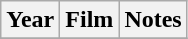<table class="wikitable sortable">
<tr>
<th>Year</th>
<th>Film</th>
<th>Notes</th>
</tr>
<tr>
</tr>
</table>
